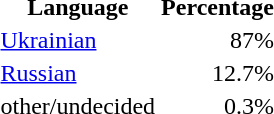<table class="standard">
<tr>
<th>Language</th>
<th>Percentage</th>
</tr>
<tr>
<td><a href='#'>Ukrainian</a></td>
<td align="right">87%</td>
</tr>
<tr>
<td><a href='#'>Russian</a></td>
<td align="right">12.7%</td>
</tr>
<tr>
<td>other/undecided</td>
<td align="right">0.3%</td>
</tr>
</table>
